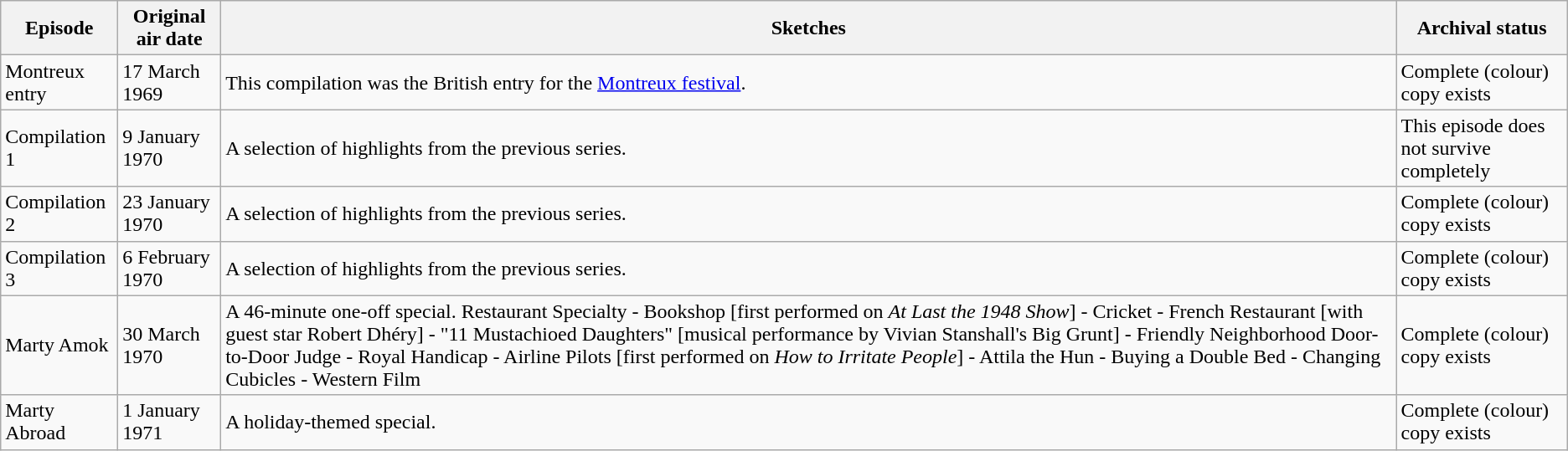<table class="wikitable">
<tr>
<th>Episode</th>
<th>Original air date</th>
<th>Sketches</th>
<th>Archival status</th>
</tr>
<tr>
<td>Montreux entry</td>
<td>17 March 1969</td>
<td>This compilation was the British entry for the <a href='#'>Montreux festival</a>.</td>
<td>Complete (colour) copy exists</td>
</tr>
<tr>
<td>Compilation 1</td>
<td>9 January 1970</td>
<td>A selection of highlights from the previous series.</td>
<td>This episode does not survive completely</td>
</tr>
<tr>
<td>Compilation 2</td>
<td>23 January 1970</td>
<td>A selection of highlights from the previous series.</td>
<td>Complete (colour) copy exists</td>
</tr>
<tr>
<td>Compilation 3</td>
<td>6 February 1970</td>
<td>A selection of highlights from the previous series.</td>
<td>Complete (colour) copy exists</td>
</tr>
<tr>
<td>Marty Amok</td>
<td>30 March 1970</td>
<td>A 46-minute one-off special. Restaurant Specialty - Bookshop [first performed on <em>At Last the 1948 Show</em>] - Cricket - French Restaurant [with guest star Robert Dhéry] - "11 Mustachioed Daughters" [musical performance by Vivian Stanshall's Big Grunt] - Friendly Neighborhood Door-to-Door Judge - Royal Handicap - Airline Pilots [first performed on <em>How to Irritate People</em>]  - Attila the Hun - Buying a Double Bed - Changing Cubicles - Western Film</td>
<td>Complete (colour) copy exists</td>
</tr>
<tr>
<td>Marty Abroad</td>
<td>1 January 1971</td>
<td>A holiday-themed special.</td>
<td>Complete (colour) copy exists</td>
</tr>
</table>
